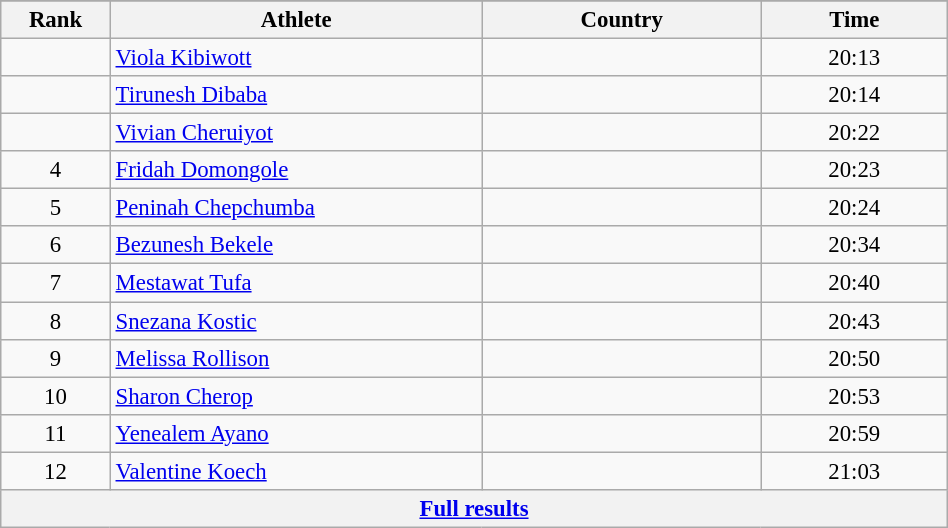<table class="wikitable sortable" style=" text-align:center; font-size:95%;" width="50%">
<tr>
</tr>
<tr>
<th width=5%>Rank</th>
<th width=20%>Athlete</th>
<th width=15%>Country</th>
<th width=10%>Time</th>
</tr>
<tr>
<td align=center></td>
<td align=left><a href='#'>Viola Kibiwott</a></td>
<td align=left></td>
<td>20:13</td>
</tr>
<tr>
<td align=center></td>
<td align=left><a href='#'>Tirunesh Dibaba</a></td>
<td align=left></td>
<td>20:14</td>
</tr>
<tr>
<td align=center></td>
<td align=left><a href='#'>Vivian Cheruiyot</a></td>
<td align=left></td>
<td>20:22</td>
</tr>
<tr>
<td align=center>4</td>
<td align=left><a href='#'>Fridah Domongole</a></td>
<td align=left></td>
<td>20:23</td>
</tr>
<tr>
<td align=center>5</td>
<td align=left><a href='#'>Peninah Chepchumba</a></td>
<td align=left></td>
<td>20:24</td>
</tr>
<tr>
<td align=center>6</td>
<td align=left><a href='#'>Bezunesh Bekele</a></td>
<td align=left></td>
<td>20:34</td>
</tr>
<tr>
<td align=center>7</td>
<td align=left><a href='#'>Mestawat Tufa</a></td>
<td align=left></td>
<td>20:40</td>
</tr>
<tr>
<td align=center>8</td>
<td align=left><a href='#'>Snezana Kostic</a></td>
<td align=left></td>
<td>20:43</td>
</tr>
<tr>
<td align=center>9</td>
<td align=left><a href='#'>Melissa Rollison</a></td>
<td align=left></td>
<td>20:50</td>
</tr>
<tr>
<td align=center>10</td>
<td align=left><a href='#'>Sharon Cherop</a></td>
<td align=left></td>
<td>20:53</td>
</tr>
<tr>
<td align=center>11</td>
<td align=left><a href='#'>Yenealem Ayano</a></td>
<td align=left></td>
<td>20:59</td>
</tr>
<tr>
<td align=center>12</td>
<td align=left><a href='#'>Valentine Koech</a></td>
<td align=left></td>
<td>21:03</td>
</tr>
<tr class="sortbottom">
<th colspan=4 align=center><a href='#'>Full results</a></th>
</tr>
</table>
